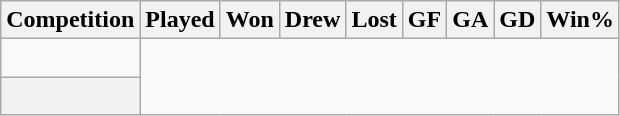<table class="wikitable sortable" style="text-align: center;">
<tr>
<th>Competition</th>
<th>Played</th>
<th>Won</th>
<th>Drew</th>
<th>Lost</th>
<th>GF</th>
<th>GA</th>
<th>GD</th>
<th>Win%</th>
</tr>
<tr>
<td align=left><br></td>
</tr>
<tr class="sortbottom">
<th><br></th>
</tr>
</table>
